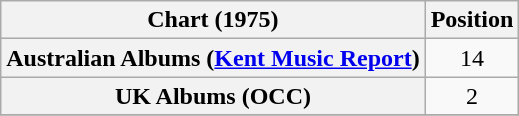<table class="wikitable sortable plainrowheaders" style="text-align:center;">
<tr>
<th scope="col">Chart (1975)</th>
<th scope="col">Position</th>
</tr>
<tr>
<th scope="row">Australian Albums  (<a href='#'>Kent Music Report</a>)</th>
<td>14</td>
</tr>
<tr>
<th scope="row">UK Albums (OCC)</th>
<td>2</td>
</tr>
<tr>
</tr>
</table>
